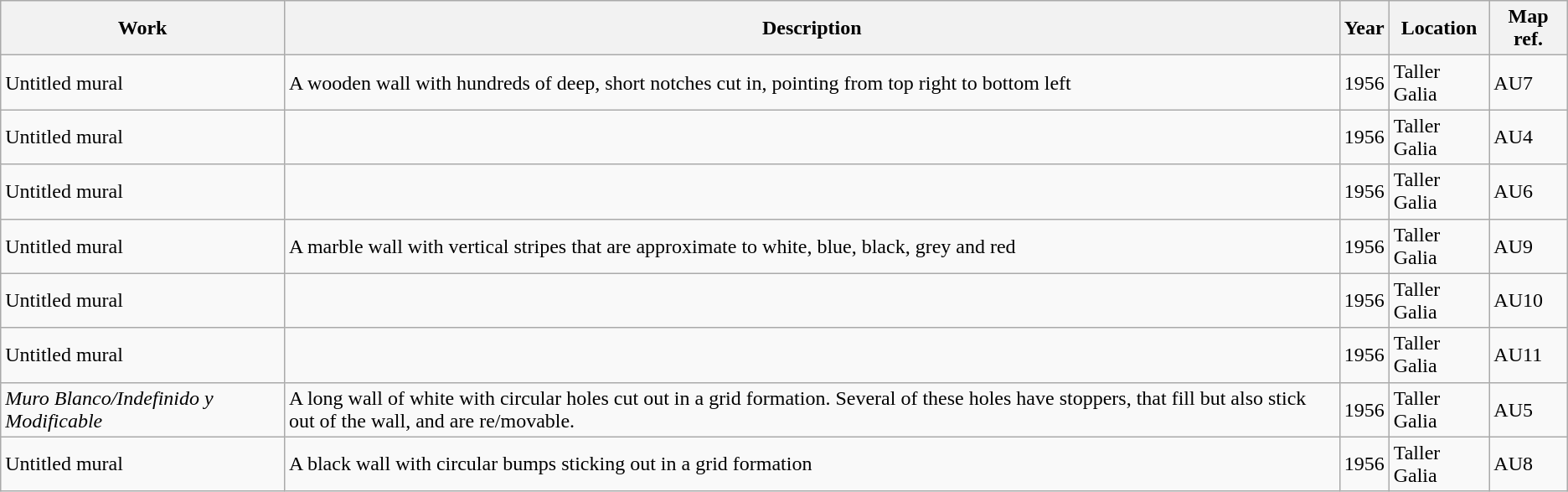<table class="wikitable mw-collapsible">
<tr>
<th>Work</th>
<th>Description</th>
<th>Year</th>
<th>Location</th>
<th>Map ref.</th>
</tr>
<tr>
<td>Untitled mural</td>
<td>A wooden wall with hundreds of deep, short notches cut in, pointing from top right to bottom left</td>
<td>1956</td>
<td>Taller Galia</td>
<td>AU7</td>
</tr>
<tr>
<td>Untitled mural</td>
<td></td>
<td>1956</td>
<td>Taller Galia</td>
<td>AU4</td>
</tr>
<tr>
<td>Untitled mural</td>
<td></td>
<td>1956</td>
<td>Taller Galia</td>
<td>AU6</td>
</tr>
<tr>
<td>Untitled mural</td>
<td>A marble wall with vertical stripes that are approximate to white, blue, black, grey and red</td>
<td>1956</td>
<td>Taller Galia</td>
<td>AU9</td>
</tr>
<tr>
<td>Untitled mural</td>
<td></td>
<td>1956</td>
<td>Taller Galia</td>
<td>AU10</td>
</tr>
<tr>
<td>Untitled mural</td>
<td></td>
<td>1956</td>
<td>Taller Galia</td>
<td>AU11</td>
</tr>
<tr>
<td><em>Muro Blanco/Indefinido y Modificable</em></td>
<td>A long wall of white with circular holes cut out in a grid formation. Several of these holes have stoppers, that fill but also stick out of the wall, and are re/movable.</td>
<td>1956</td>
<td>Taller Galia</td>
<td>AU5</td>
</tr>
<tr>
<td>Untitled mural</td>
<td>A black wall with circular bumps sticking out in a grid formation</td>
<td>1956</td>
<td>Taller Galia</td>
<td>AU8</td>
</tr>
</table>
